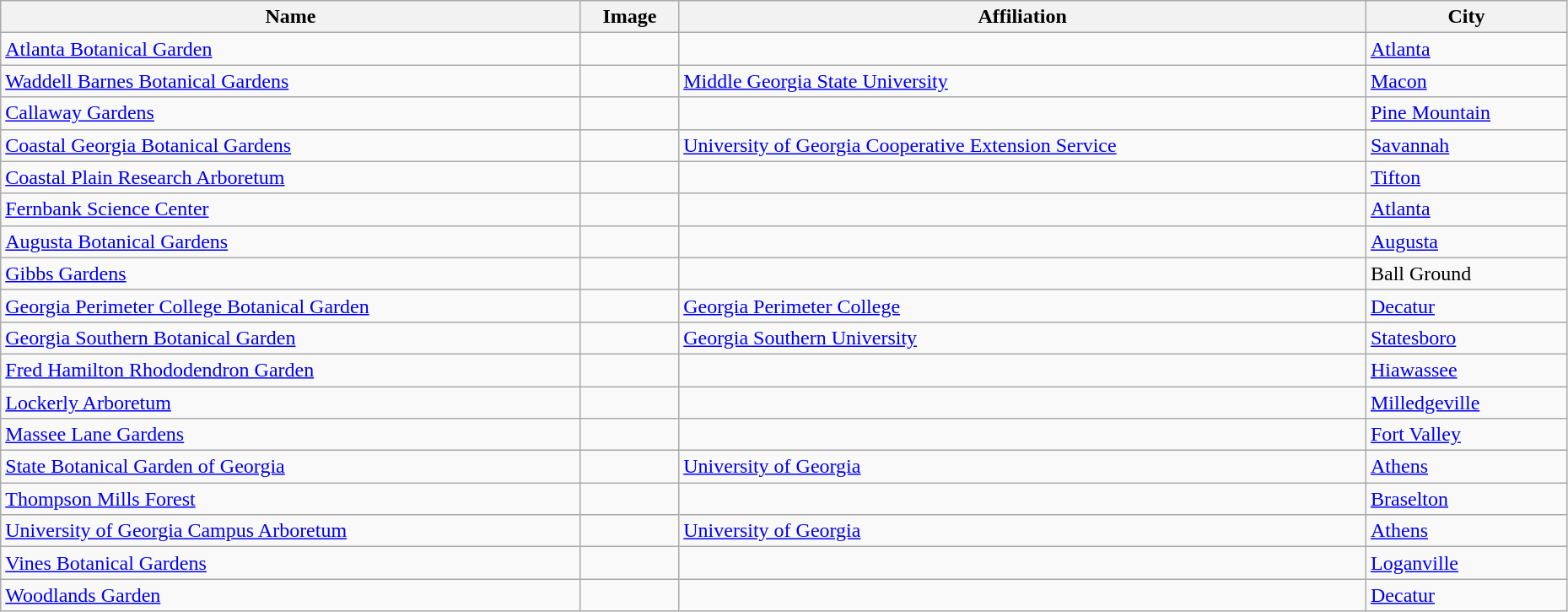<table class="wikitable" style="width:98%">
<tr>
<th>Name</th>
<th>Image</th>
<th>Affiliation</th>
<th>City</th>
</tr>
<tr>
<td><a href='#'>Atlanta Botanical Garden</a></td>
<td></td>
<td></td>
<td><a href='#'>Atlanta</a></td>
</tr>
<tr>
<td><a href='#'>Waddell Barnes Botanical Gardens</a></td>
<td></td>
<td><a href='#'>Middle Georgia State University</a></td>
<td><a href='#'>Macon</a></td>
</tr>
<tr>
<td><a href='#'>Callaway Gardens</a></td>
<td></td>
<td></td>
<td><a href='#'>Pine Mountain</a></td>
</tr>
<tr>
<td><a href='#'>Coastal Georgia Botanical Gardens</a></td>
<td></td>
<td><a href='#'>University of Georgia Cooperative Extension Service</a></td>
<td><a href='#'>Savannah</a></td>
</tr>
<tr>
<td><a href='#'>Coastal Plain Research Arboretum</a></td>
<td></td>
<td></td>
<td><a href='#'>Tifton</a></td>
</tr>
<tr>
<td><a href='#'>Fernbank Science Center</a></td>
<td></td>
<td></td>
<td><a href='#'>Atlanta</a></td>
</tr>
<tr>
<td><a href='#'>Augusta Botanical Gardens</a></td>
<td></td>
<td></td>
<td><a href='#'>Augusta</a></td>
</tr>
<tr>
<td><a href='#'>Gibbs Gardens</a></td>
<td></td>
<td></td>
<td>Ball Ground</td>
</tr>
<tr>
<td><a href='#'>Georgia Perimeter College Botanical Garden</a></td>
<td></td>
<td><a href='#'>Georgia Perimeter College</a></td>
<td><a href='#'>Decatur</a></td>
</tr>
<tr>
<td><a href='#'>Georgia Southern Botanical Garden</a></td>
<td></td>
<td><a href='#'>Georgia Southern University</a></td>
<td><a href='#'>Statesboro</a></td>
</tr>
<tr>
<td><a href='#'>Fred Hamilton Rhododendron Garden</a></td>
<td></td>
<td></td>
<td><a href='#'>Hiawassee</a></td>
</tr>
<tr>
<td><a href='#'>Lockerly Arboretum</a></td>
<td></td>
<td></td>
<td><a href='#'>Milledgeville</a></td>
</tr>
<tr>
<td><a href='#'>Massee Lane Gardens</a></td>
<td></td>
<td></td>
<td><a href='#'>Fort Valley</a></td>
</tr>
<tr>
<td><a href='#'>State Botanical Garden of Georgia</a></td>
<td></td>
<td><a href='#'>University of Georgia</a></td>
<td><a href='#'>Athens</a></td>
</tr>
<tr>
<td><a href='#'>Thompson Mills Forest</a></td>
<td></td>
<td></td>
<td><a href='#'>Braselton</a></td>
</tr>
<tr>
<td><a href='#'>University of Georgia Campus Arboretum</a></td>
<td></td>
<td><a href='#'>University of Georgia</a></td>
<td><a href='#'>Athens</a></td>
</tr>
<tr>
<td><a href='#'>Vines Botanical Gardens</a></td>
<td></td>
<td></td>
<td><a href='#'>Loganville</a></td>
</tr>
<tr>
<td><a href='#'>Woodlands Garden</a></td>
<td></td>
<td></td>
<td><a href='#'>Decatur</a></td>
</tr>
</table>
